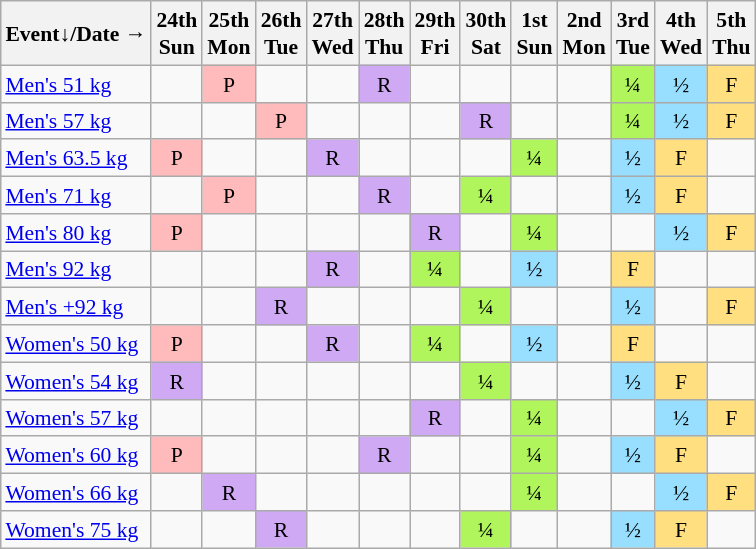<table class="wikitable" style="margin:0.5em auto; font-size:90%; line-height:1.25em; text-align:center;">
<tr>
<th>Event↓/Date →</th>
<th>24th<br>Sun</th>
<th>25th<br>Mon</th>
<th>26th<br>Tue</th>
<th>27th<br>Wed</th>
<th>28th<br>Thu</th>
<th>29th<br>Fri</th>
<th>30th<br>Sat</th>
<th>1st<br>Sun</th>
<th>2nd<br>Mon</th>
<th>3rd<br>Tue</th>
<th>4th<br>Wed</th>
<th>5th<br>Thu</th>
</tr>
<tr>
<td align="left"><a href='#'>Men's 51 kg</a></td>
<td></td>
<td bgcolor="#FFBBBB">P</td>
<td></td>
<td></td>
<td bgcolor="#D0A9F5">R</td>
<td></td>
<td></td>
<td></td>
<td></td>
<td bgcolor="#AFF55B">¼</td>
<td bgcolor="#97DEFF">½</td>
<td bgcolor="#FFDF80">F</td>
</tr>
<tr>
<td align="left"><a href='#'>Men's 57 kg</a></td>
<td></td>
<td></td>
<td bgcolor="#FFBBBB">P</td>
<td></td>
<td></td>
<td></td>
<td bgcolor="#D0A9F5">R</td>
<td></td>
<td></td>
<td bgcolor="#AFF55B">¼</td>
<td bgcolor="#97DEFF">½</td>
<td bgcolor="#FFDF80">F</td>
</tr>
<tr>
<td align="left"><a href='#'>Men's 63.5 kg</a></td>
<td bgcolor="#FFBBBB">P</td>
<td></td>
<td></td>
<td bgcolor="#D0A9F5">R</td>
<td></td>
<td></td>
<td></td>
<td bgcolor="#AFF55B">¼</td>
<td></td>
<td bgcolor="#97DEFF">½</td>
<td bgcolor="#FFDF80">F</td>
<td></td>
</tr>
<tr>
<td align="left"><a href='#'>Men's 71 kg</a></td>
<td></td>
<td bgcolor="#FFBBBB">P</td>
<td></td>
<td></td>
<td bgcolor="#D0A9F5">R</td>
<td></td>
<td bgcolor="#AFF55B">¼</td>
<td></td>
<td></td>
<td bgcolor="#97DEFF">½</td>
<td bgcolor="#FFDF80">F</td>
<td></td>
</tr>
<tr>
<td align="left"><a href='#'>Men's 80 kg</a></td>
<td bgcolor="#FFBBBB">P</td>
<td></td>
<td></td>
<td></td>
<td></td>
<td bgcolor="#D0A9F5">R</td>
<td></td>
<td bgcolor="#AFF55B">¼</td>
<td></td>
<td></td>
<td bgcolor="#97DEFF">½</td>
<td bgcolor="#FFDF80">F</td>
</tr>
<tr>
<td align="left"><a href='#'>Men's 92 kg</a></td>
<td></td>
<td></td>
<td></td>
<td bgcolor="#D0A9F5">R</td>
<td></td>
<td bgcolor="#AFF55B">¼</td>
<td></td>
<td bgcolor="#97DEFF">½</td>
<td></td>
<td bgcolor="#FFDF80">F</td>
<td></td>
<td></td>
</tr>
<tr>
<td align="left"><a href='#'>Men's +92 kg</a></td>
<td></td>
<td></td>
<td bgcolor="#D0A9F5">R</td>
<td></td>
<td></td>
<td></td>
<td bgcolor="#AFF55B">¼</td>
<td></td>
<td></td>
<td bgcolor="#97DEFF">½</td>
<td></td>
<td bgcolor="#FFDF80">F</td>
</tr>
<tr>
<td align="left"><a href='#'>Women's 50 kg</a></td>
<td bgcolor="#FFBBBB">P</td>
<td></td>
<td></td>
<td bgcolor="#D0A9F5">R</td>
<td></td>
<td bgcolor="#AFF55B">¼</td>
<td></td>
<td bgcolor="#97DEFF">½</td>
<td></td>
<td bgcolor="#FFDF80">F</td>
<td></td>
<td></td>
</tr>
<tr>
<td align="left"><a href='#'>Women's 54 kg</a></td>
<td bgcolor="#D0A9F5">R</td>
<td></td>
<td></td>
<td></td>
<td></td>
<td></td>
<td bgcolor="#AFF55B">¼</td>
<td></td>
<td></td>
<td bgcolor="#97DEFF">½</td>
<td bgcolor="#FFDF80">F</td>
<td></td>
</tr>
<tr>
<td align="left"><a href='#'>Women's 57 kg</a></td>
<td></td>
<td></td>
<td></td>
<td></td>
<td></td>
<td bgcolor="#D0A9F5">R</td>
<td></td>
<td bgcolor="#AFF55B">¼</td>
<td></td>
<td></td>
<td bgcolor="#97DEFF">½</td>
<td bgcolor="#FFDF80">F</td>
</tr>
<tr>
<td align="left"><a href='#'>Women's 60 kg</a></td>
<td bgcolor="#FFBBBB">P</td>
<td></td>
<td></td>
<td></td>
<td bgcolor="#D0A9F5">R</td>
<td></td>
<td></td>
<td bgcolor="#AFF55B">¼</td>
<td></td>
<td bgcolor="#97DEFF">½</td>
<td bgcolor="#FFDF80">F</td>
<td></td>
</tr>
<tr>
<td align="left"><a href='#'>Women's 66 kg</a></td>
<td></td>
<td bgcolor="#D0A9F5">R</td>
<td></td>
<td></td>
<td></td>
<td></td>
<td></td>
<td bgcolor="#AFF55B">¼</td>
<td></td>
<td></td>
<td bgcolor="#97DEFF">½</td>
<td bgcolor="#FFDF80">F</td>
</tr>
<tr>
<td align="left"><a href='#'>Women's 75 kg</a></td>
<td></td>
<td></td>
<td bgcolor="#D0A9F5">R</td>
<td></td>
<td></td>
<td></td>
<td bgcolor="#AFF55B">¼</td>
<td></td>
<td></td>
<td bgcolor="#97DEFF">½</td>
<td bgcolor="#FFDF80">F</td>
<td></td>
</tr>
</table>
